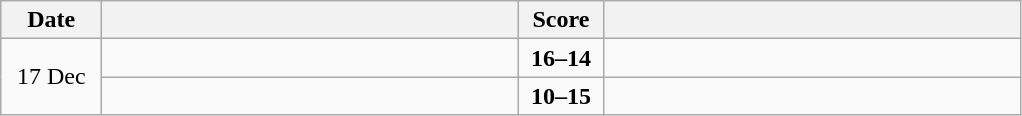<table class="wikitable" style="text-align: center;">
<tr>
<th width="60">Date</th>
<th align="right" width="270"></th>
<th width="50">Score</th>
<th align="left" width="270"></th>
</tr>
<tr>
<td rowspan=2>17 Dec</td>
<td align=left><strong></strong></td>
<td align=center><strong>16–14</strong></td>
<td align=left></td>
</tr>
<tr>
<td align=left></td>
<td align=center><strong>10–15</strong></td>
<td align=left><strong></strong></td>
</tr>
</table>
